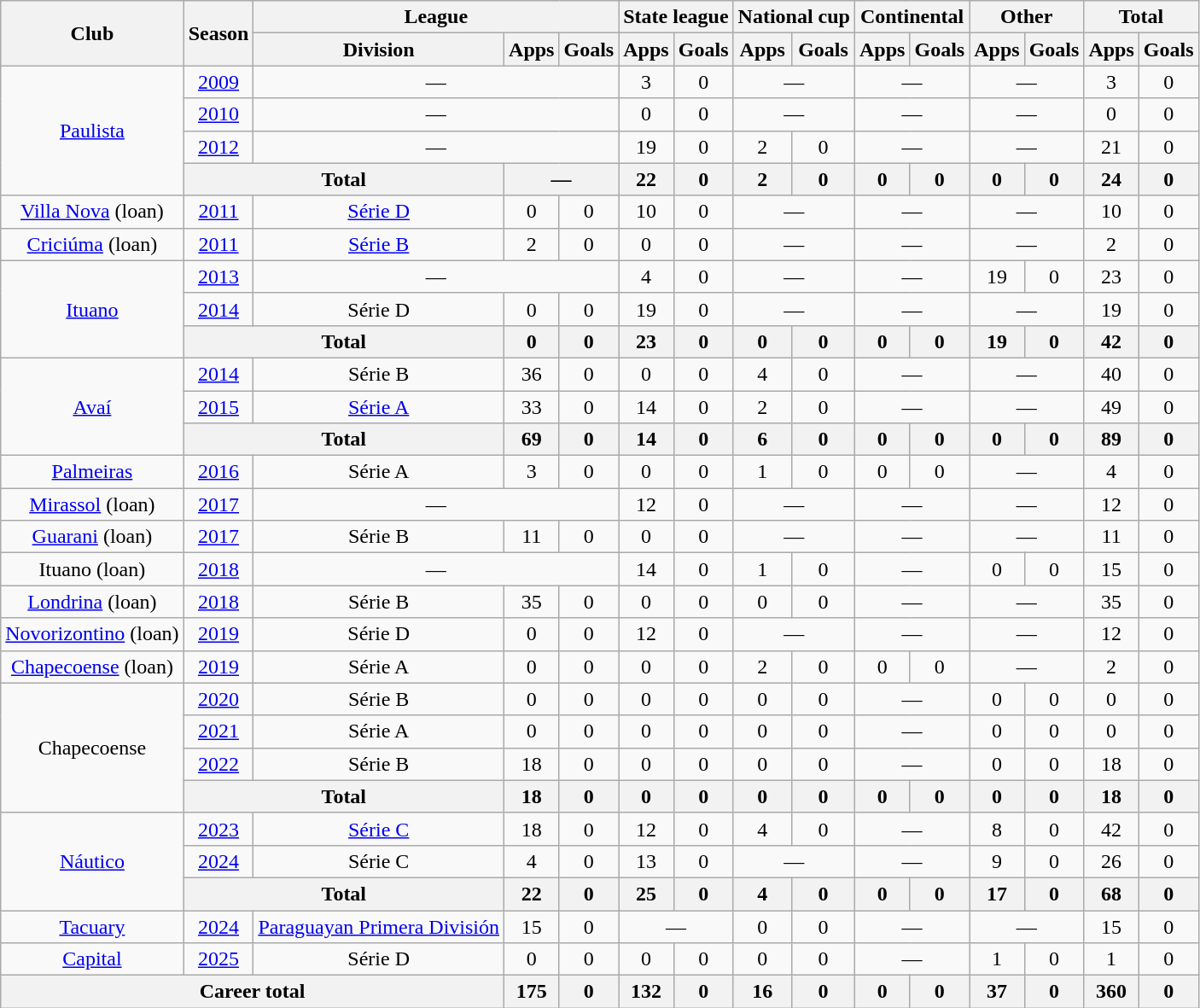<table class="wikitable" style="text-align:center">
<tr>
<th rowspan="2">Club</th>
<th rowspan="2">Season</th>
<th colspan="3">League</th>
<th colspan="2">State league</th>
<th colspan="2">National cup</th>
<th colspan="2">Continental</th>
<th colspan="2">Other</th>
<th colspan="2">Total</th>
</tr>
<tr>
<th>Division</th>
<th>Apps</th>
<th>Goals</th>
<th>Apps</th>
<th>Goals</th>
<th>Apps</th>
<th>Goals</th>
<th>Apps</th>
<th>Goals</th>
<th>Apps</th>
<th>Goals</th>
<th>Apps</th>
<th>Goals</th>
</tr>
<tr>
<td rowspan="4"><a href='#'>Paulista</a></td>
<td><a href='#'>2009</a></td>
<td colspan="3">—</td>
<td>3</td>
<td>0</td>
<td colspan="2">—</td>
<td colspan="2">—</td>
<td colspan="2">—</td>
<td>3</td>
<td>0</td>
</tr>
<tr>
<td><a href='#'>2010</a></td>
<td colspan="3">—</td>
<td>0</td>
<td>0</td>
<td colspan="2">—</td>
<td colspan="2">—</td>
<td colspan="2">—</td>
<td>0</td>
<td>0</td>
</tr>
<tr>
<td><a href='#'>2012</a></td>
<td colspan="3">—</td>
<td>19</td>
<td>0</td>
<td>2</td>
<td>0</td>
<td colspan="2">—</td>
<td colspan="2">—</td>
<td>21</td>
<td>0</td>
</tr>
<tr>
<th colspan="2">Total</th>
<th colspan="2">—</th>
<th>22</th>
<th>0</th>
<th>2</th>
<th>0</th>
<th>0</th>
<th>0</th>
<th>0</th>
<th>0</th>
<th>24</th>
<th>0</th>
</tr>
<tr>
<td><a href='#'>Villa Nova</a> (loan)</td>
<td><a href='#'>2011</a></td>
<td><a href='#'>Série D</a></td>
<td>0</td>
<td>0</td>
<td>10</td>
<td>0</td>
<td colspan="2">—</td>
<td colspan="2">—</td>
<td colspan="2">—</td>
<td>10</td>
<td>0</td>
</tr>
<tr>
<td><a href='#'>Criciúma</a> (loan)</td>
<td><a href='#'>2011</a></td>
<td><a href='#'>Série B</a></td>
<td>2</td>
<td>0</td>
<td>0</td>
<td>0</td>
<td colspan="2">—</td>
<td colspan="2">—</td>
<td colspan="2">—</td>
<td>2</td>
<td>0</td>
</tr>
<tr>
<td rowspan="3"><a href='#'>Ituano</a></td>
<td><a href='#'>2013</a></td>
<td colspan="3">—</td>
<td>4</td>
<td>0</td>
<td colspan="2">—</td>
<td colspan="2">—</td>
<td>19</td>
<td>0</td>
<td>23</td>
<td>0</td>
</tr>
<tr>
<td><a href='#'>2014</a></td>
<td>Série D</td>
<td>0</td>
<td>0</td>
<td>19</td>
<td>0</td>
<td colspan="2">—</td>
<td colspan="2">—</td>
<td colspan="2">—</td>
<td>19</td>
<td>0</td>
</tr>
<tr>
<th colspan="2">Total</th>
<th>0</th>
<th>0</th>
<th>23</th>
<th>0</th>
<th>0</th>
<th>0</th>
<th>0</th>
<th>0</th>
<th>19</th>
<th>0</th>
<th>42</th>
<th>0</th>
</tr>
<tr>
<td rowspan="3"><a href='#'>Avaí</a></td>
<td><a href='#'>2014</a></td>
<td>Série B</td>
<td>36</td>
<td>0</td>
<td>0</td>
<td>0</td>
<td>4</td>
<td>0</td>
<td colspan="2">—</td>
<td colspan="2">—</td>
<td>40</td>
<td>0</td>
</tr>
<tr>
<td><a href='#'>2015</a></td>
<td><a href='#'>Série A</a></td>
<td>33</td>
<td>0</td>
<td>14</td>
<td>0</td>
<td>2</td>
<td>0</td>
<td colspan="2">—</td>
<td colspan="2">—</td>
<td>49</td>
<td>0</td>
</tr>
<tr>
<th colspan="2">Total</th>
<th>69</th>
<th>0</th>
<th>14</th>
<th>0</th>
<th>6</th>
<th>0</th>
<th>0</th>
<th>0</th>
<th>0</th>
<th>0</th>
<th>89</th>
<th>0</th>
</tr>
<tr>
<td><a href='#'>Palmeiras</a></td>
<td><a href='#'>2016</a></td>
<td>Série A</td>
<td>3</td>
<td>0</td>
<td>0</td>
<td>0</td>
<td>1</td>
<td>0</td>
<td>0</td>
<td>0</td>
<td colspan="2">—</td>
<td>4</td>
<td>0</td>
</tr>
<tr>
<td><a href='#'>Mirassol</a> (loan)</td>
<td><a href='#'>2017</a></td>
<td colspan="3">—</td>
<td>12</td>
<td>0</td>
<td colspan="2">—</td>
<td colspan="2">—</td>
<td colspan="2">—</td>
<td>12</td>
<td>0</td>
</tr>
<tr>
<td><a href='#'>Guarani</a> (loan)</td>
<td><a href='#'>2017</a></td>
<td>Série B</td>
<td>11</td>
<td>0</td>
<td>0</td>
<td>0</td>
<td colspan="2">—</td>
<td colspan="2">—</td>
<td colspan="2">—</td>
<td>11</td>
<td>0</td>
</tr>
<tr>
<td>Ituano	(loan)</td>
<td><a href='#'>2018</a></td>
<td colspan="3">—</td>
<td>14</td>
<td>0</td>
<td>1</td>
<td>0</td>
<td colspan="2">—</td>
<td>0</td>
<td>0</td>
<td>15</td>
<td>0</td>
</tr>
<tr>
<td><a href='#'>Londrina</a> (loan)</td>
<td><a href='#'>2018</a></td>
<td>Série B</td>
<td>35</td>
<td>0</td>
<td>0</td>
<td>0</td>
<td>0</td>
<td>0</td>
<td colspan="2">—</td>
<td colspan="2">—</td>
<td>35</td>
<td>0</td>
</tr>
<tr>
<td><a href='#'>Novorizontino</a> (loan)</td>
<td><a href='#'>2019</a></td>
<td>Série D</td>
<td>0</td>
<td>0</td>
<td>12</td>
<td>0</td>
<td colspan="2">—</td>
<td colspan="2">—</td>
<td colspan="2">—</td>
<td>12</td>
<td>0</td>
</tr>
<tr>
<td><a href='#'>Chapecoense</a> (loan)</td>
<td><a href='#'>2019</a></td>
<td>Série A</td>
<td>0</td>
<td>0</td>
<td>0</td>
<td>0</td>
<td>2</td>
<td>0</td>
<td>0</td>
<td>0</td>
<td colspan="2">—</td>
<td>2</td>
<td>0</td>
</tr>
<tr>
<td rowspan="4">Chapecoense</td>
<td><a href='#'>2020</a></td>
<td>Série B</td>
<td>0</td>
<td>0</td>
<td>0</td>
<td>0</td>
<td>0</td>
<td>0</td>
<td colspan="2">—</td>
<td>0</td>
<td>0</td>
<td>0</td>
<td>0</td>
</tr>
<tr>
<td><a href='#'>2021</a></td>
<td>Série A</td>
<td>0</td>
<td>0</td>
<td>0</td>
<td>0</td>
<td>0</td>
<td>0</td>
<td colspan="2">—</td>
<td>0</td>
<td>0</td>
<td>0</td>
<td>0</td>
</tr>
<tr>
<td><a href='#'>2022</a></td>
<td>Série B</td>
<td>18</td>
<td>0</td>
<td>0</td>
<td>0</td>
<td>0</td>
<td>0</td>
<td colspan="2">—</td>
<td>0</td>
<td>0</td>
<td>18</td>
<td>0</td>
</tr>
<tr>
<th colspan="2">Total</th>
<th>18</th>
<th>0</th>
<th>0</th>
<th>0</th>
<th>0</th>
<th>0</th>
<th>0</th>
<th>0</th>
<th>0</th>
<th>0</th>
<th>18</th>
<th>0</th>
</tr>
<tr>
<td rowspan="3"><a href='#'>Náutico</a></td>
<td><a href='#'>2023</a></td>
<td><a href='#'>Série C</a></td>
<td>18</td>
<td>0</td>
<td>12</td>
<td>0</td>
<td>4</td>
<td>0</td>
<td colspan="2">—</td>
<td>8</td>
<td>0</td>
<td>42</td>
<td>0</td>
</tr>
<tr>
<td><a href='#'>2024</a></td>
<td>Série C</td>
<td>4</td>
<td>0</td>
<td>13</td>
<td>0</td>
<td colspan="2">—</td>
<td colspan="2">—</td>
<td>9</td>
<td>0</td>
<td>26</td>
<td>0</td>
</tr>
<tr>
<th colspan="2">Total</th>
<th>22</th>
<th>0</th>
<th>25</th>
<th>0</th>
<th>4</th>
<th>0</th>
<th>0</th>
<th>0</th>
<th>17</th>
<th>0</th>
<th>68</th>
<th>0</th>
</tr>
<tr>
<td><a href='#'>Tacuary</a></td>
<td><a href='#'>2024</a></td>
<td><a href='#'>Paraguayan Primera División</a></td>
<td>15</td>
<td>0</td>
<td colspan="2">—</td>
<td>0</td>
<td>0</td>
<td colspan="2">—</td>
<td colspan="2">—</td>
<td>15</td>
<td>0</td>
</tr>
<tr>
<td><a href='#'>Capital</a></td>
<td><a href='#'>2025</a></td>
<td>Série D</td>
<td>0</td>
<td>0</td>
<td>0</td>
<td>0</td>
<td>0</td>
<td>0</td>
<td colspan="2">—</td>
<td>1</td>
<td>0</td>
<td>1</td>
<td>0</td>
</tr>
<tr>
<th colspan="3">Career total</th>
<th>175</th>
<th>0</th>
<th>132</th>
<th>0</th>
<th>16</th>
<th>0</th>
<th>0</th>
<th>0</th>
<th>37</th>
<th>0</th>
<th>360</th>
<th>0</th>
</tr>
</table>
